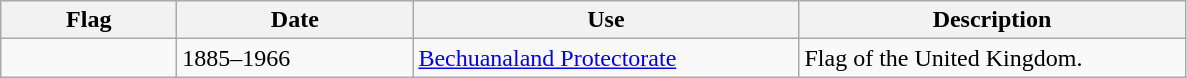<table class="wikitable">
<tr style="background:#efefef;">
<th style="width:110px;">Flag</th>
<th style="width:150px;">Date</th>
<th style="width:250px;">Use</th>
<th style="width:250px;">Description</th>
</tr>
<tr>
<td></td>
<td>1885–1966</td>
<td><a href='#'>Bechuanaland Protectorate</a></td>
<td>Flag of the United Kingdom.</td>
</tr>
</table>
